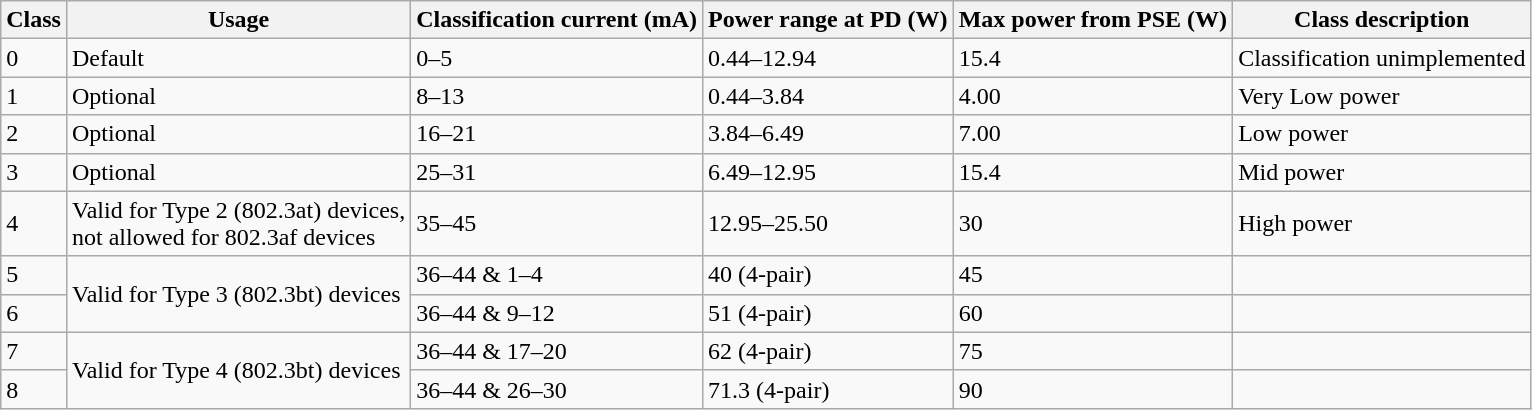<table class="wikitable">
<tr>
<th>Class</th>
<th>Usage</th>
<th>Classification current (mA)</th>
<th>Power range at PD (W)</th>
<th>Max power from PSE (W)</th>
<th>Class description</th>
</tr>
<tr>
<td>0</td>
<td>Default</td>
<td>0–5</td>
<td>0.44–12.94</td>
<td>15.4</td>
<td>Classification unimplemented</td>
</tr>
<tr>
<td>1</td>
<td>Optional</td>
<td>8–13</td>
<td>0.44–3.84</td>
<td>4.00</td>
<td>Very Low power</td>
</tr>
<tr>
<td>2</td>
<td>Optional</td>
<td>16–21</td>
<td>3.84–6.49</td>
<td>7.00</td>
<td>Low power</td>
</tr>
<tr>
<td>3</td>
<td>Optional</td>
<td>25–31</td>
<td>6.49–12.95</td>
<td>15.4</td>
<td>Mid power</td>
</tr>
<tr>
<td>4</td>
<td>Valid for Type 2 (802.3at) devices,<br>not allowed for 802.3af devices</td>
<td>35–45</td>
<td>12.95–25.50</td>
<td>30</td>
<td>High power</td>
</tr>
<tr>
<td>5</td>
<td rowspan=2>Valid for Type 3 (802.3bt) devices</td>
<td>36–44 & 1–4</td>
<td>40 (4-pair)</td>
<td>45</td>
<td></td>
</tr>
<tr>
<td>6</td>
<td>36–44 & 9–12</td>
<td>51 (4-pair)</td>
<td>60</td>
<td></td>
</tr>
<tr>
<td>7</td>
<td rowspan=2>Valid for Type 4 (802.3bt) devices</td>
<td>36–44 & 17–20</td>
<td>62 (4-pair)</td>
<td>75</td>
<td></td>
</tr>
<tr>
<td>8</td>
<td>36–44 & 26–30</td>
<td>71.3 (4-pair)</td>
<td>90</td>
<td></td>
</tr>
</table>
